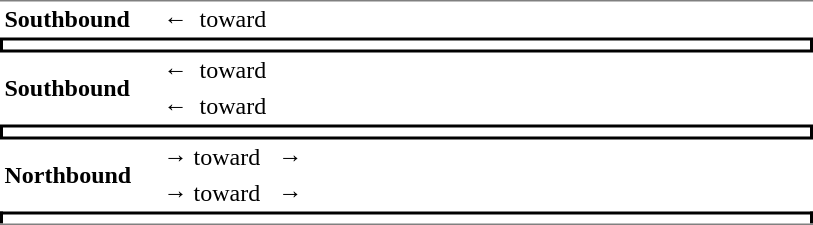<table table border="0" cellspacing="0" cellpadding="3">
<tr>
<td style="border-top:solid 1px gray;" width="100"><strong>Southbound</strong></td>
<td style="border-top:solid 1px gray;" width="430">←  toward  </td>
</tr>
<tr>
<td style="border-top:solid 2px black;border-right:solid 2px black;border-left:solid 2px black;border-bottom:solid 2px black;text-align:center;" colspan="2"></td>
</tr>
<tr>
<td rowspan=2><strong>Southbound</strong></td>
<td>←  toward  </td>
</tr>
<tr>
<td>←  toward  </td>
</tr>
<tr>
<td style="border-top:solid 2px black;border-right:solid 2px black;border-left:solid 2px black;border-bottom:solid 2px black;text-align:center;" colspan="2"></td>
</tr>
<tr>
<td rowspan=2><strong>Northbound</strong></td>
<td><span>→</span>   toward   →</td>
</tr>
<tr>
<td><span>→</span>  toward   →</td>
</tr>
<tr>
<td style="border-top:solid 2px black;border-right:solid 2px black;border-left:solid 2px black;text-align:center;" colspan="2"></td>
</tr>
<tr>
<td style="border-top:solid 1px gray;" colspan="2"></td>
</tr>
</table>
